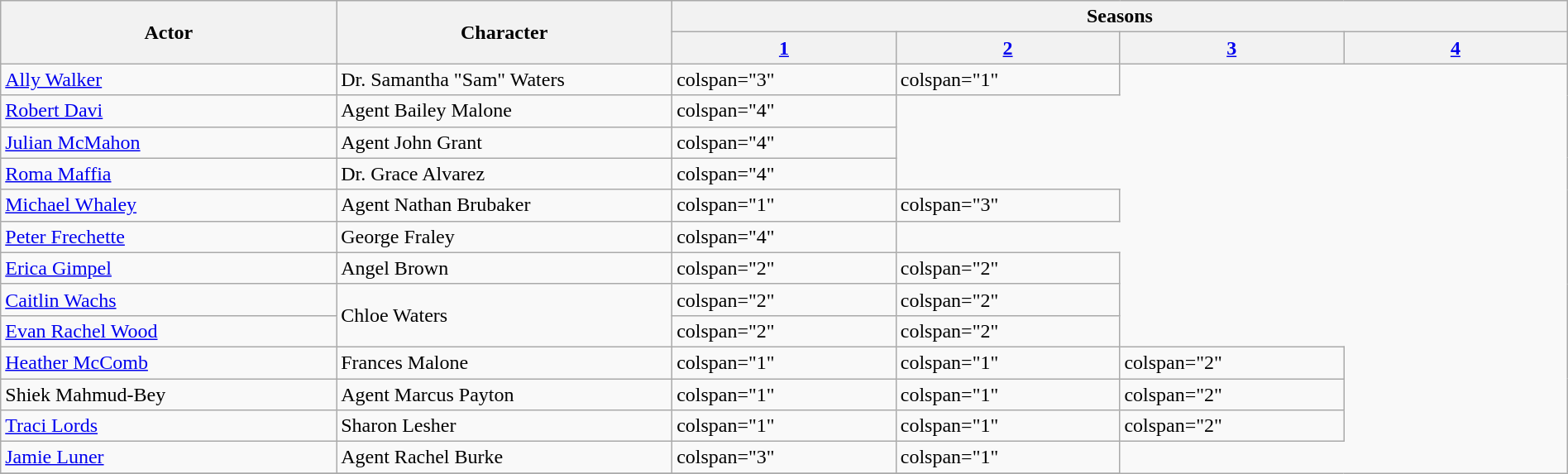<table class="wikitable plainrowheaders" style="width:100%;">
<tr>
<th rowspan="2" style="width:15%;">Actor</th>
<th rowspan="2" style="width:15%;">Character</th>
<th colspan="4">Seasons</th>
</tr>
<tr>
<th style="width:10%;"><a href='#'>1</a></th>
<th style="width:10%;"><a href='#'>2</a></th>
<th style="width:10%;"><a href='#'>3</a></th>
<th style="width:10%;"><a href='#'>4</a></th>
</tr>
<tr>
<td><a href='#'>Ally Walker</a></td>
<td>Dr. Samantha "Sam" Waters</td>
<td>colspan="3" </td>
<td>colspan="1" </td>
</tr>
<tr>
<td><a href='#'>Robert Davi</a></td>
<td>Agent Bailey Malone</td>
<td>colspan="4" </td>
</tr>
<tr>
<td><a href='#'>Julian McMahon</a></td>
<td>Agent John Grant</td>
<td>colspan="4" </td>
</tr>
<tr>
<td><a href='#'>Roma Maffia</a></td>
<td>Dr. Grace Alvarez</td>
<td>colspan="4" </td>
</tr>
<tr>
<td><a href='#'>Michael Whaley</a></td>
<td>Agent Nathan Brubaker</td>
<td>colspan="1" </td>
<td>colspan="3" </td>
</tr>
<tr>
<td><a href='#'>Peter Frechette</a></td>
<td>George Fraley</td>
<td>colspan="4" </td>
</tr>
<tr>
<td><a href='#'>Erica Gimpel</a></td>
<td>Angel Brown</td>
<td>colspan="2" </td>
<td>colspan="2" </td>
</tr>
<tr>
<td><a href='#'>Caitlin Wachs</a></td>
<td rowspan="2">Chloe Waters</td>
<td>colspan="2" </td>
<td>colspan="2" </td>
</tr>
<tr>
<td><a href='#'>Evan Rachel Wood</a></td>
<td>colspan="2" </td>
<td>colspan="2" </td>
</tr>
<tr>
<td><a href='#'>Heather McComb</a></td>
<td>Frances Malone</td>
<td>colspan="1" </td>
<td>colspan="1" </td>
<td>colspan="2" </td>
</tr>
<tr>
<td>Shiek Mahmud-Bey</td>
<td>Agent Marcus Payton</td>
<td>colspan="1" </td>
<td>colspan="1" </td>
<td>colspan="2" </td>
</tr>
<tr>
<td><a href='#'>Traci Lords</a></td>
<td>Sharon Lesher</td>
<td>colspan="1" </td>
<td>colspan="1" </td>
<td>colspan="2" </td>
</tr>
<tr>
<td><a href='#'>Jamie Luner</a></td>
<td>Agent Rachel Burke</td>
<td>colspan="3" </td>
<td>colspan="1" </td>
</tr>
<tr>
</tr>
</table>
